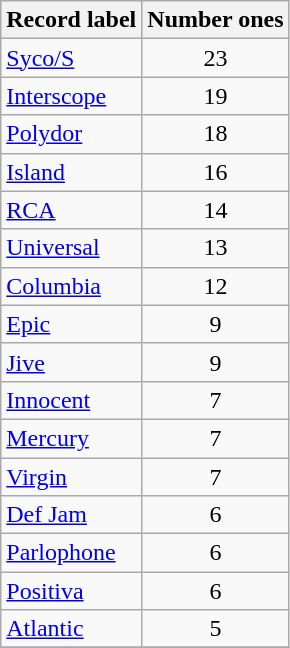<table class="wikitable sortable" style="text-align:center;">
<tr>
<th scope=col>Record label</th>
<th scope=col>Number ones</th>
</tr>
<tr>
<td align=left><a href='#'>Syco/S</a></td>
<td align=center>23</td>
</tr>
<tr>
<td align=left><a href='#'>Interscope</a></td>
<td align=center>19</td>
</tr>
<tr>
<td align=left><a href='#'>Polydor</a></td>
<td align=center>18</td>
</tr>
<tr>
<td align=left><a href='#'>Island</a></td>
<td align=center>16</td>
</tr>
<tr>
<td align=left><a href='#'>RCA</a></td>
<td align=center>14</td>
</tr>
<tr>
<td align=left><a href='#'>Universal</a></td>
<td align=center>13</td>
</tr>
<tr>
<td align=left><a href='#'>Columbia</a></td>
<td align=center>12</td>
</tr>
<tr>
<td align=left><a href='#'>Epic</a></td>
<td align=center>9</td>
</tr>
<tr>
<td align=left><a href='#'>Jive</a></td>
<td align=center>9</td>
</tr>
<tr>
<td align=left><a href='#'>Innocent</a></td>
<td align=center>7</td>
</tr>
<tr>
<td align=left><a href='#'>Mercury</a></td>
<td align=center>7</td>
</tr>
<tr>
<td align=left><a href='#'>Virgin</a></td>
<td align=center>7</td>
</tr>
<tr>
<td align=left><a href='#'>Def Jam</a></td>
<td align=center>6</td>
</tr>
<tr>
<td align=left><a href='#'>Parlophone</a></td>
<td align=center>6</td>
</tr>
<tr>
<td align=left><a href='#'>Positiva</a></td>
<td align=center>6</td>
</tr>
<tr>
<td align=left><a href='#'>Atlantic</a></td>
<td align=center>5</td>
</tr>
<tr>
</tr>
</table>
